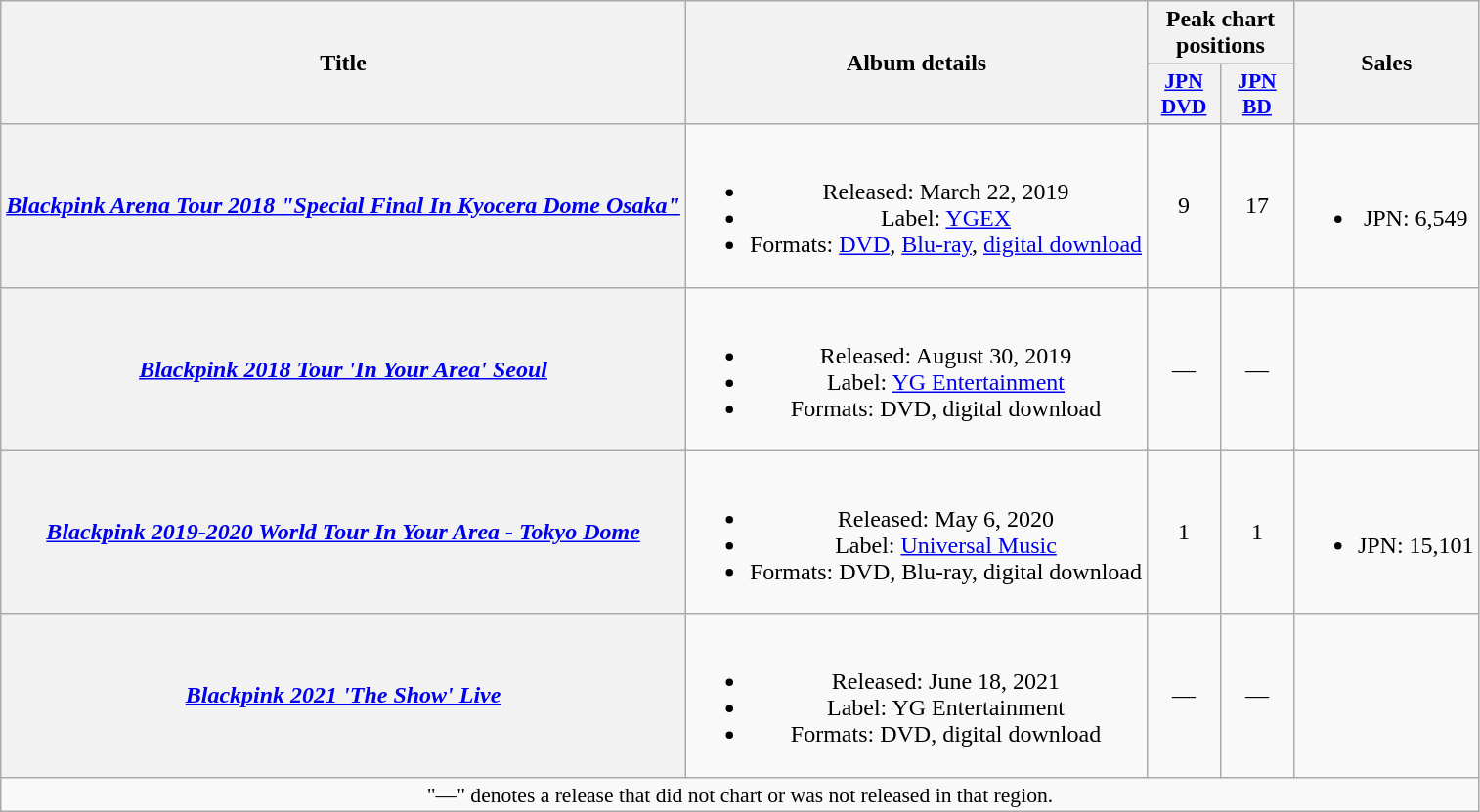<table class="wikitable plainrowheaders" style="text-align:center;">
<tr>
<th scope="col" rowspan="2">Title</th>
<th scope="col" rowspan="2">Album details</th>
<th scope="col" colspan="2">Peak chart positions</th>
<th scope="col" rowspan="2">Sales</th>
</tr>
<tr>
<th scope="col" style="width:3em;font-size:90%;"><a href='#'>JPN<br>DVD</a><br></th>
<th scope="col" style="width:3em;font-size:90%;"><a href='#'>JPN<br>BD</a><br></th>
</tr>
<tr>
<th scope="row"><em><a href='#'>Blackpink Arena Tour 2018 "Special Final In Kyocera Dome Osaka"</a></em></th>
<td><br><ul><li>Released: March 22, 2019</li><li>Label: <a href='#'>YGEX</a></li><li>Formats: <a href='#'>DVD</a>, <a href='#'>Blu-ray</a>, <a href='#'>digital download</a></li></ul></td>
<td>9</td>
<td>17</td>
<td><br><ul><li>JPN: 6,549</li></ul></td>
</tr>
<tr>
<th scope="row"><em><a href='#'>Blackpink 2018 Tour 'In Your Area' Seoul</a></em></th>
<td><br><ul><li>Released: August 30, 2019</li><li>Label: <a href='#'>YG Entertainment</a></li><li>Formats: DVD, digital download</li></ul></td>
<td>—</td>
<td>—</td>
<td></td>
</tr>
<tr>
<th scope="row"><em><a href='#'>Blackpink 2019-2020 World Tour In Your Area - Tokyo Dome</a></em></th>
<td><br><ul><li>Released: May 6, 2020</li><li>Label: <a href='#'>Universal Music</a></li><li>Formats: DVD, Blu-ray, digital download</li></ul></td>
<td>1</td>
<td>1</td>
<td><br><ul><li>JPN: 15,101</li></ul></td>
</tr>
<tr>
<th scope="row"><em><a href='#'>Blackpink 2021 'The Show' Live</a></em></th>
<td><br><ul><li>Released: June 18, 2021</li><li>Label: YG Entertainment</li><li>Formats: DVD, digital download</li></ul></td>
<td>—</td>
<td>—</td>
<td></td>
</tr>
<tr>
<td colspan="5" style="font-size:90%">"—" denotes a release that did not chart or was not released in that region.</td>
</tr>
</table>
